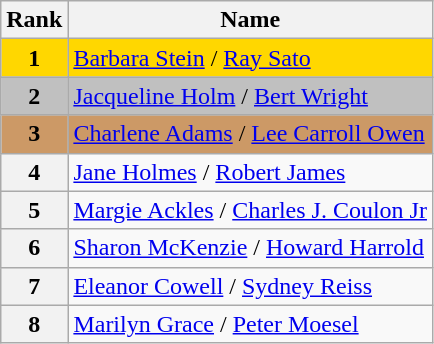<table class="wikitable">
<tr>
<th>Rank</th>
<th>Name</th>
</tr>
<tr bgcolor="gold">
<td align="center"><strong>1</strong></td>
<td><a href='#'>Barbara Stein</a> / <a href='#'>Ray Sato</a></td>
</tr>
<tr bgcolor="silver">
<td align="center"><strong>2</strong></td>
<td><a href='#'>Jacqueline Holm</a> / <a href='#'>Bert Wright</a></td>
</tr>
<tr bgcolor="cc9966">
<td align="center"><strong>3</strong></td>
<td><a href='#'>Charlene Adams</a> / <a href='#'>Lee Carroll Owen</a></td>
</tr>
<tr>
<th>4</th>
<td><a href='#'>Jane Holmes</a> / <a href='#'>Robert James</a></td>
</tr>
<tr>
<th>5</th>
<td><a href='#'>Margie Ackles</a> / <a href='#'>Charles J. Coulon Jr</a></td>
</tr>
<tr>
<th>6</th>
<td><a href='#'>Sharon McKenzie</a> / <a href='#'>Howard Harrold</a></td>
</tr>
<tr>
<th>7</th>
<td><a href='#'>Eleanor Cowell</a> / <a href='#'>Sydney Reiss</a></td>
</tr>
<tr>
<th>8</th>
<td><a href='#'>Marilyn Grace</a> / <a href='#'>Peter Moesel</a></td>
</tr>
</table>
